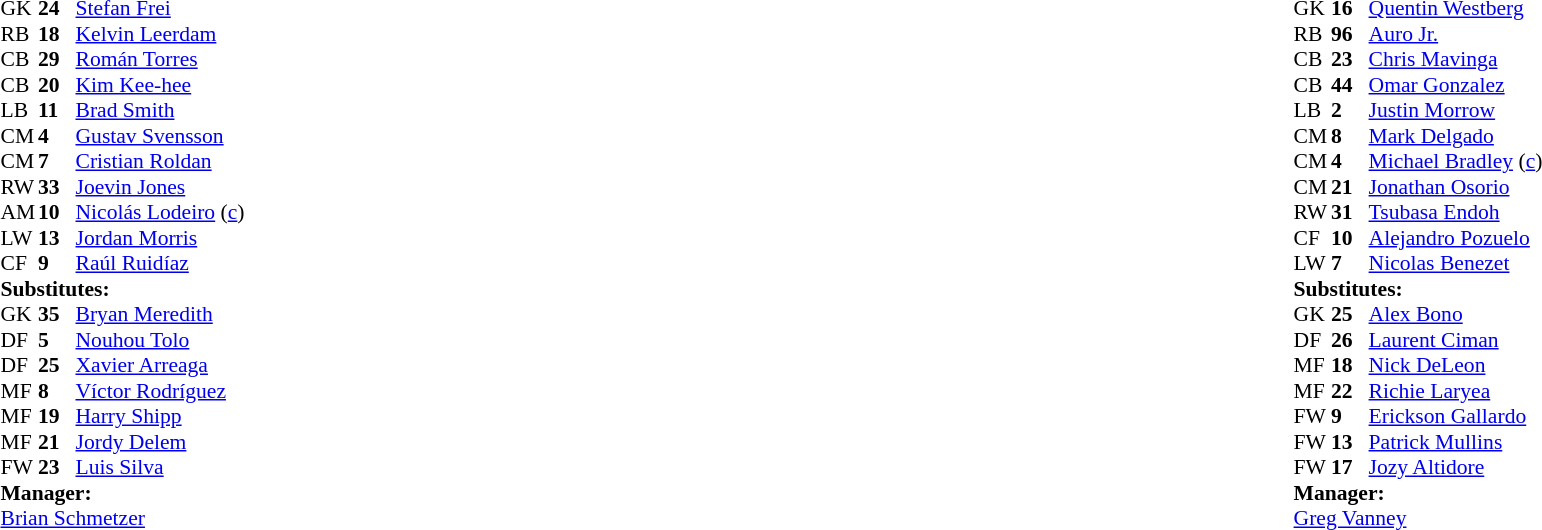<table width="100%">
<tr>
<td valign="top" width="40%"><br><table style="font-size:90%" cellspacing="0" cellpadding="0">
<tr>
<th width=25></th>
<th width=25></th>
</tr>
<tr>
<td>GK</td>
<td><strong>24</strong></td>
<td> <a href='#'>Stefan Frei</a></td>
</tr>
<tr>
<td>RB</td>
<td><strong>18</strong></td>
<td> <a href='#'>Kelvin Leerdam</a></td>
</tr>
<tr>
<td>CB</td>
<td><strong>29</strong></td>
<td> <a href='#'>Román Torres</a></td>
</tr>
<tr>
<td>CB</td>
<td><strong>20</strong></td>
<td> <a href='#'>Kim Kee-hee</a></td>
</tr>
<tr>
<td>LB</td>
<td><strong>11</strong></td>
<td> <a href='#'>Brad Smith</a></td>
<td></td>
<td></td>
</tr>
<tr>
<td>CM</td>
<td><strong>4</strong></td>
<td> <a href='#'>Gustav Svensson</a></td>
</tr>
<tr>
<td>CM</td>
<td><strong>7</strong></td>
<td> <a href='#'>Cristian Roldan</a></td>
</tr>
<tr>
<td>RW</td>
<td><strong>33</strong></td>
<td> <a href='#'>Joevin Jones</a></td>
</tr>
<tr>
<td>AM</td>
<td><strong>10</strong></td>
<td> <a href='#'>Nicolás Lodeiro</a> (<a href='#'>c</a>)</td>
</tr>
<tr>
<td>LW</td>
<td><strong>13</strong></td>
<td> <a href='#'>Jordan Morris</a></td>
<td></td>
<td></td>
</tr>
<tr>
<td>CF</td>
<td><strong>9</strong></td>
<td> <a href='#'>Raúl Ruidíaz</a></td>
<td></td>
<td></td>
</tr>
<tr>
<td colspan=3><strong>Substitutes:</strong></td>
</tr>
<tr>
<td>GK</td>
<td><strong>35</strong></td>
<td> <a href='#'>Bryan Meredith</a></td>
</tr>
<tr>
<td>DF</td>
<td><strong>5</strong></td>
<td> <a href='#'>Nouhou Tolo</a></td>
</tr>
<tr>
<td>DF</td>
<td><strong>25</strong></td>
<td> <a href='#'>Xavier Arreaga</a></td>
<td></td>
<td></td>
</tr>
<tr>
<td>MF</td>
<td><strong>8</strong></td>
<td> <a href='#'>Víctor Rodríguez</a></td>
<td></td>
<td></td>
</tr>
<tr>
<td>MF</td>
<td><strong>19</strong></td>
<td> <a href='#'>Harry Shipp</a></td>
</tr>
<tr>
<td>MF</td>
<td><strong>21</strong></td>
<td> <a href='#'>Jordy Delem</a></td>
<td></td>
<td></td>
</tr>
<tr>
<td>FW</td>
<td><strong>23</strong></td>
<td> <a href='#'>Luis Silva</a></td>
</tr>
<tr>
<td colspan=3><strong>Manager:</strong></td>
</tr>
<tr>
<td colspan=3> <a href='#'>Brian Schmetzer</a></td>
</tr>
</table>
</td>
<td valign="top"></td>
<td valign="top" width="50%"><br><table style="font-size:90%; margin:auto" cellspacing="0" cellpadding="0">
<tr>
<th width=25></th>
<th width=25></th>
</tr>
<tr>
<td>GK</td>
<td><strong>16</strong></td>
<td> <a href='#'>Quentin Westberg</a></td>
</tr>
<tr>
<td>RB</td>
<td><strong>96</strong></td>
<td> <a href='#'>Auro Jr.</a></td>
</tr>
<tr>
<td>CB</td>
<td><strong>23</strong></td>
<td> <a href='#'>Chris Mavinga</a></td>
</tr>
<tr>
<td>CB</td>
<td><strong>44</strong></td>
<td> <a href='#'>Omar Gonzalez</a></td>
</tr>
<tr>
<td>LB</td>
<td><strong>2</strong></td>
<td> <a href='#'>Justin Morrow</a></td>
</tr>
<tr>
<td>CM</td>
<td><strong>8</strong></td>
<td> <a href='#'>Mark Delgado</a></td>
</tr>
<tr>
<td>CM</td>
<td><strong>4</strong></td>
<td> <a href='#'>Michael Bradley</a> (<a href='#'>c</a>)</td>
</tr>
<tr>
<td>CM</td>
<td><strong>21</strong></td>
<td> <a href='#'>Jonathan Osorio</a></td>
<td></td>
<td></td>
</tr>
<tr>
<td>RW</td>
<td><strong>31</strong></td>
<td> <a href='#'>Tsubasa Endoh</a></td>
<td></td>
<td></td>
</tr>
<tr>
<td>CF</td>
<td><strong>10</strong></td>
<td> <a href='#'>Alejandro Pozuelo</a></td>
<td></td>
</tr>
<tr>
<td>LW</td>
<td><strong>7</strong></td>
<td> <a href='#'>Nicolas Benezet</a></td>
<td></td>
<td></td>
</tr>
<tr>
<td colspan=3><strong>Substitutes:</strong></td>
</tr>
<tr>
<td>GK</td>
<td><strong>25</strong></td>
<td> <a href='#'>Alex Bono</a></td>
</tr>
<tr>
<td>DF</td>
<td><strong>26</strong></td>
<td> <a href='#'>Laurent Ciman</a></td>
</tr>
<tr>
<td>MF</td>
<td><strong>18</strong></td>
<td> <a href='#'>Nick DeLeon</a></td>
<td></td>
<td></td>
</tr>
<tr>
<td>MF</td>
<td><strong>22</strong></td>
<td> <a href='#'>Richie Laryea</a></td>
<td></td>
<td></td>
</tr>
<tr>
<td>FW</td>
<td><strong>9</strong></td>
<td> <a href='#'>Erickson Gallardo</a></td>
</tr>
<tr>
<td>FW</td>
<td><strong>13</strong></td>
<td> <a href='#'>Patrick Mullins</a></td>
</tr>
<tr>
<td>FW</td>
<td><strong>17</strong></td>
<td> <a href='#'>Jozy Altidore</a></td>
<td></td>
<td></td>
</tr>
<tr>
<td colspan=3><strong>Manager:</strong></td>
</tr>
<tr>
<td colspan=3> <a href='#'>Greg Vanney</a></td>
</tr>
</table>
</td>
</tr>
</table>
